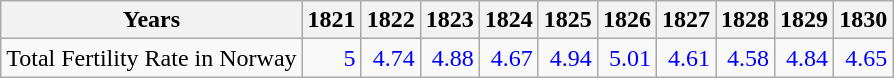<table class="wikitable " style="text-align:right">
<tr>
<th>Years</th>
<th>1821</th>
<th>1822</th>
<th>1823</th>
<th>1824</th>
<th>1825</th>
<th>1826</th>
<th>1827</th>
<th>1828</th>
<th>1829</th>
<th>1830</th>
</tr>
<tr>
<td align="left">Total Fertility Rate in Norway</td>
<td style="text-align:right; color:blue;">5</td>
<td style="text-align:right; color:blue;">4.74</td>
<td style="text-align:right; color:blue;">4.88</td>
<td style="text-align:right; color:blue;">4.67</td>
<td style="text-align:right; color:blue;">4.94</td>
<td style="text-align:right; color:blue;">5.01</td>
<td style="text-align:right; color:blue;">4.61</td>
<td style="text-align:right; color:blue;">4.58</td>
<td style="text-align:right; color:blue;">4.84</td>
<td style="text-align:right; color:blue;">4.65</td>
</tr>
</table>
